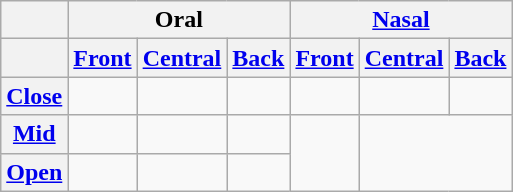<table class="wikitable" style=text-align:center>
<tr>
<th></th>
<th colspan="3">Oral</th>
<th colspan="3"><a href='#'>Nasal</a></th>
</tr>
<tr>
<th></th>
<th><a href='#'>Front</a></th>
<th><a href='#'>Central</a></th>
<th><a href='#'>Back</a></th>
<th><a href='#'>Front</a></th>
<th><a href='#'>Central</a></th>
<th><a href='#'>Back</a></th>
</tr>
<tr>
<th><a href='#'>Close</a></th>
<td></td>
<td></td>
<td></td>
<td></td>
<td></td>
<td></td>
</tr>
<tr>
<th><a href='#'>Mid</a></th>
<td></td>
<td></td>
<td></td>
<td rowspan=2></td>
<td colspan=2 rowspan=2></td>
</tr>
<tr>
<th><a href='#'>Open</a></th>
<td></td>
<td></td>
<td></td>
</tr>
</table>
